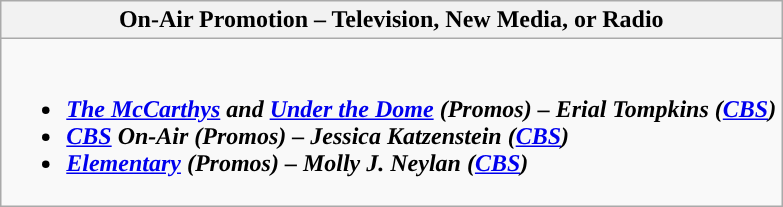<table class=wikitable style="width=100%">
<tr>
<th colspan="2" style="background:">On-Air Promotion – Television, New Media, or Radio</th>
</tr>
<tr>
<td colspan="2" style="vertical-align:top;"><br><ul><li><strong><em><a href='#'>The McCarthys</a><em> and </em><a href='#'>Under the Dome</a><em> (Promos) – Erial Tompkins (<a href='#'>CBS</a>)<strong></li><li><a href='#'>CBS</a> On-Air (Promos) – Jessica Katzenstein (<a href='#'>CBS</a>)</li><li></em><a href='#'>Elementary</a><em> (Promos) – Molly J. Neylan (<a href='#'>CBS</a>)</li></ul></td>
</tr>
</table>
